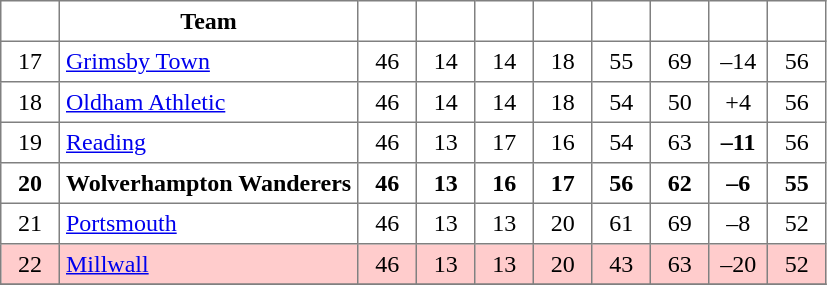<table class="toccolours" border="1" cellpadding="4" cellspacing="0" style="text-align:center; border-collapse: collapse; margin:0;">
<tr>
<th width=30></th>
<th>Team</th>
<th width="30"></th>
<th width="30"></th>
<th width="30"></th>
<th width="30"></th>
<th width="30"></th>
<th width="30"></th>
<th width="30"></th>
<th width="30"></th>
</tr>
<tr>
<td>17</td>
<td align=left><a href='#'>Grimsby Town</a></td>
<td>46</td>
<td>14</td>
<td>14</td>
<td>18</td>
<td>55</td>
<td>69</td>
<td>–14</td>
<td>56</td>
</tr>
<tr>
<td>18</td>
<td align=left><a href='#'>Oldham Athletic</a></td>
<td>46</td>
<td>14</td>
<td>14</td>
<td>18</td>
<td>54</td>
<td>50</td>
<td>+4</td>
<td>56</td>
</tr>
<tr>
<td>19</td>
<td align=left><a href='#'>Reading</a></td>
<td>46</td>
<td>13</td>
<td>17</td>
<td>16</td>
<td>54</td>
<td>63</td>
<td><strong>–11</strong></td>
<td>56</td>
</tr>
<tr>
<td><strong>20</strong></td>
<td align=left><strong>Wolverhampton Wanderers</strong></td>
<td><strong>46</strong></td>
<td><strong>13</strong></td>
<td><strong>16</strong></td>
<td><strong>17</strong></td>
<td><strong>56</strong></td>
<td><strong>62</strong></td>
<td><strong>–6</strong></td>
<td><strong>55</strong></td>
</tr>
<tr>
<td>21</td>
<td align=left><a href='#'>Portsmouth</a></td>
<td>46</td>
<td>13</td>
<td>13</td>
<td>20</td>
<td>61</td>
<td>69</td>
<td>–8</td>
<td>52</td>
</tr>
<tr style="background:#fcc;">
<td>22</td>
<td align=left><a href='#'>Millwall</a></td>
<td>46</td>
<td>13</td>
<td>13</td>
<td>20</td>
<td>43</td>
<td>63</td>
<td>–20</td>
<td>52</td>
</tr>
<tr>
</tr>
</table>
